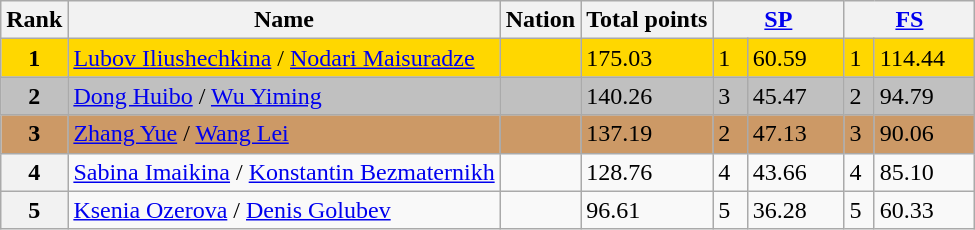<table class="wikitable">
<tr>
<th>Rank</th>
<th>Name</th>
<th>Nation</th>
<th>Total points</th>
<th colspan="2" width="80px"><a href='#'>SP</a></th>
<th colspan="2" width="80px"><a href='#'>FS</a></th>
</tr>
<tr bgcolor="gold">
<td align="center"><strong>1</strong></td>
<td><a href='#'>Lubov Iliushechkina</a> / <a href='#'>Nodari Maisuradze</a></td>
<td></td>
<td>175.03</td>
<td>1</td>
<td>60.59</td>
<td>1</td>
<td>114.44</td>
</tr>
<tr bgcolor="silver">
<td align="center"><strong>2</strong></td>
<td><a href='#'>Dong Huibo</a> / <a href='#'>Wu Yiming</a></td>
<td></td>
<td>140.26</td>
<td>3</td>
<td>45.47</td>
<td>2</td>
<td>94.79</td>
</tr>
<tr bgcolor="cc9966">
<td align="center"><strong>3</strong></td>
<td><a href='#'>Zhang Yue</a> / <a href='#'>Wang Lei</a></td>
<td></td>
<td>137.19</td>
<td>2</td>
<td>47.13</td>
<td>3</td>
<td>90.06</td>
</tr>
<tr>
<th>4</th>
<td><a href='#'>Sabina Imaikina</a> / <a href='#'>Konstantin Bezmaternikh</a></td>
<td></td>
<td>128.76</td>
<td>4</td>
<td>43.66</td>
<td>4</td>
<td>85.10</td>
</tr>
<tr>
<th>5</th>
<td><a href='#'>Ksenia Ozerova</a> / <a href='#'>Denis Golubev</a></td>
<td></td>
<td>96.61</td>
<td>5</td>
<td>36.28</td>
<td>5</td>
<td>60.33</td>
</tr>
</table>
